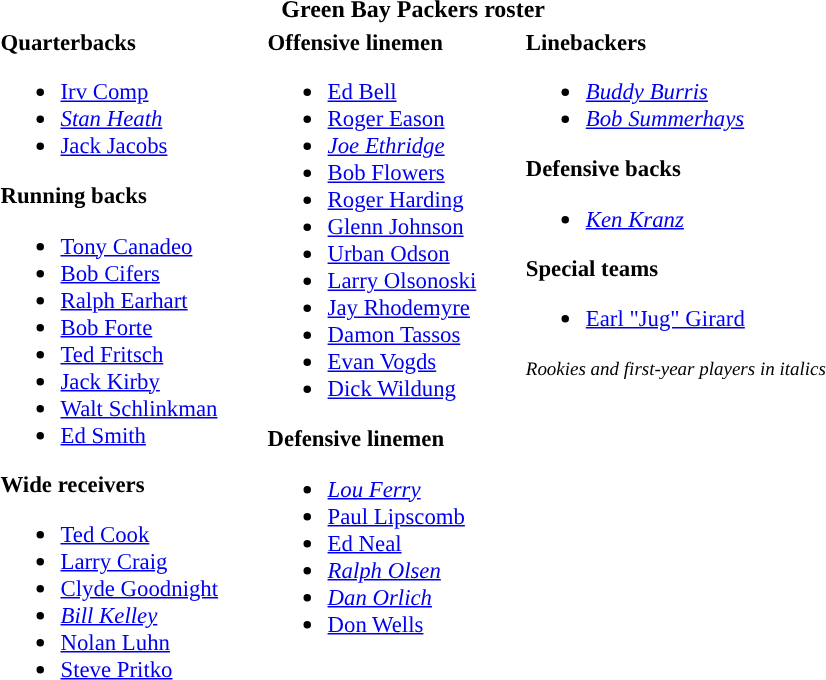<table class="toccolours" style="text-align: left;">
<tr>
<th colspan="9" style="text-align:center; "><strong>Green Bay Packers roster</strong></th>
</tr>
<tr>
<td style="font-size: 95%;" valign="top"><strong>Quarterbacks</strong><br><ul><li><a href='#'>Irv Comp</a></li><li><em><a href='#'>Stan Heath</a></em></li><li><a href='#'>Jack Jacobs</a></li></ul><strong>Running backs</strong><ul><li><a href='#'>Tony Canadeo</a></li><li><a href='#'>Bob Cifers</a></li><li><a href='#'>Ralph Earhart</a></li><li><a href='#'>Bob Forte</a></li><li><a href='#'>Ted Fritsch</a></li><li><a href='#'>Jack Kirby</a></li><li><a href='#'>Walt Schlinkman</a></li><li><a href='#'>Ed Smith</a></li></ul><strong>Wide receivers</strong><ul><li><a href='#'>Ted Cook</a></li><li><a href='#'>Larry Craig</a></li><li><a href='#'>Clyde Goodnight</a></li><li><em><a href='#'>Bill Kelley</a></em></li><li><a href='#'>Nolan Luhn</a></li><li><a href='#'>Steve Pritko</a></li></ul></td>
<td style="width: 25px;"></td>
<td style="font-size: 95%;" valign="top"><strong>Offensive linemen</strong><br><ul><li><a href='#'>Ed Bell</a></li><li><a href='#'>Roger Eason</a></li><li><em><a href='#'>Joe Ethridge</a></em></li><li><a href='#'>Bob Flowers</a></li><li><a href='#'>Roger Harding</a></li><li><a href='#'>Glenn Johnson</a></li><li><a href='#'>Urban Odson</a></li><li><a href='#'>Larry Olsonoski</a></li><li><a href='#'>Jay Rhodemyre</a></li><li><a href='#'>Damon Tassos</a></li><li><a href='#'>Evan Vogds</a></li><li><a href='#'>Dick Wildung</a></li></ul><strong>Defensive linemen</strong><ul><li><em><a href='#'>Lou Ferry</a></em></li><li><a href='#'>Paul Lipscomb</a></li><li><a href='#'>Ed Neal</a></li><li><em><a href='#'>Ralph Olsen</a></em></li><li><em><a href='#'>Dan Orlich</a></em></li><li><a href='#'>Don Wells</a></li></ul></td>
<td style="width: 25px;"></td>
<td style="font-size: 95%;" valign="top"><strong>Linebackers</strong><br><ul><li><em><a href='#'>Buddy Burris</a></em></li><li><em><a href='#'>Bob Summerhays</a></em></li></ul><strong>Defensive backs</strong><ul><li><em><a href='#'>Ken Kranz</a></em></li></ul><strong>Special teams</strong><ul><li><a href='#'>Earl "Jug" Girard</a></li></ul><small><em>Rookies and first-year players in italics</em></small></td>
</tr>
<tr>
</tr>
</table>
